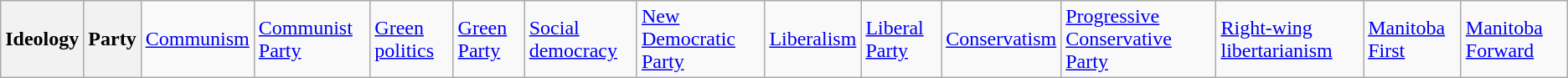<table class="wikitable">
<tr>
<th colspan=2>Ideology</th>
<th>Party<br></th>
<td><a href='#'>Communism</a></td>
<td><a href='#'>Communist Party</a><br></td>
<td><a href='#'>Green politics</a></td>
<td><a href='#'>Green Party</a><br></td>
<td><a href='#'>Social democracy</a></td>
<td><a href='#'>New Democratic Party</a><br></td>
<td><a href='#'>Liberalism</a></td>
<td><a href='#'>Liberal Party</a><br></td>
<td><a href='#'>Conservatism</a></td>
<td><a href='#'>Progressive Conservative Party</a><br></td>
<td rowspan=2><a href='#'>Right-wing libertarianism</a></td>
<td><a href='#'>Manitoba First</a><br></td>
<td><a href='#'>Manitoba Forward</a></td>
</tr>
</table>
